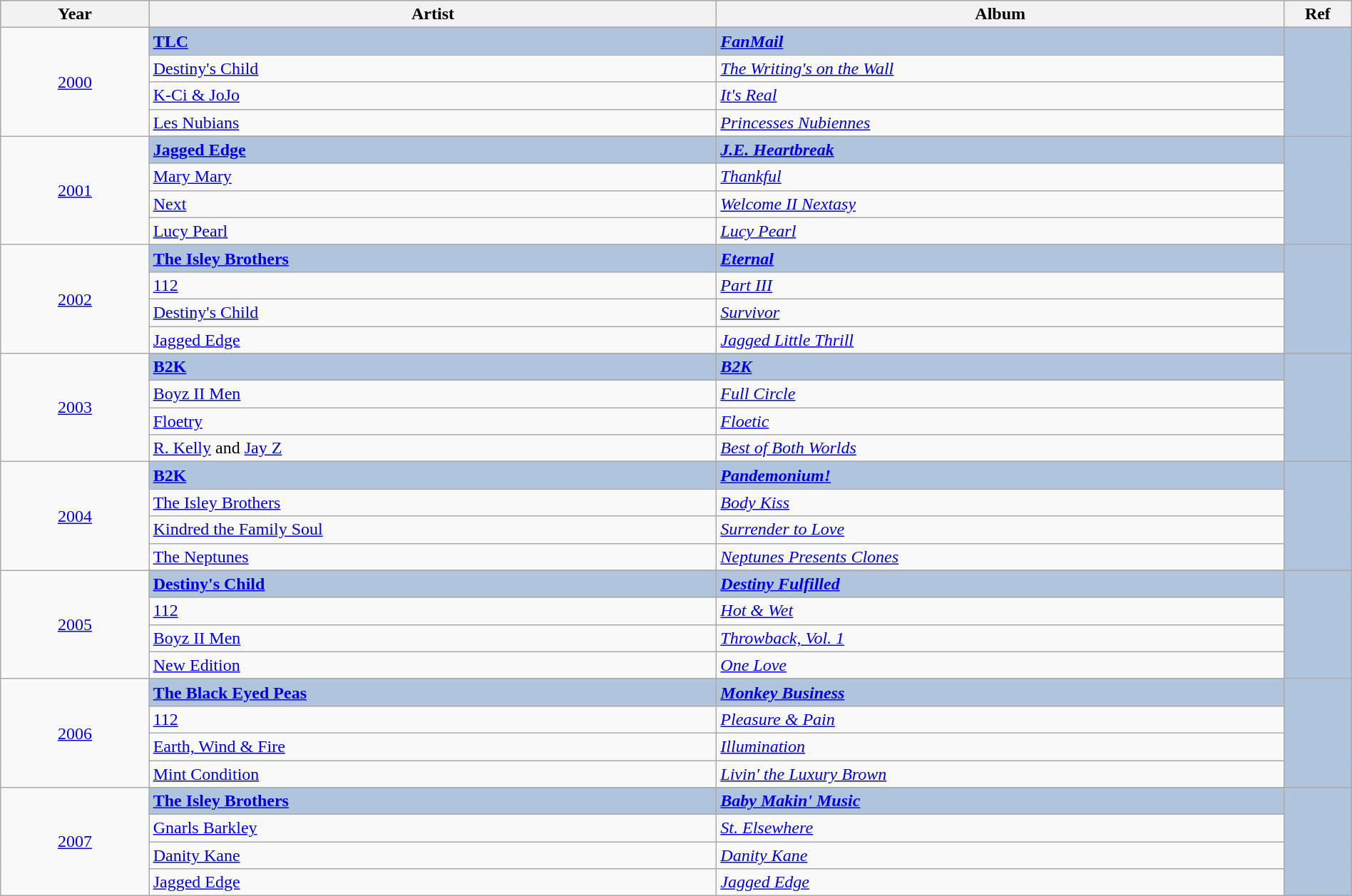<table class="wikitable" style="width:100%;">
<tr style="background:#bebebe;">
<th style="width:11%;">Year</th>
<th style="width:42%;">Artist</th>
<th style="width:42%;">Album</th>
<th style="width:5%;">Ref</th>
</tr>
<tr>
<td rowspan="5" align="center"><a href='#'>2000</a></td>
</tr>
<tr style="background:#B0C4DE">
<td><strong><a href='#'>TLC</a></strong></td>
<td><strong><em><a href='#'>FanMail</a></em></strong></td>
<td rowspan="5" align="center"></td>
</tr>
<tr>
<td><a href='#'>Destiny's Child</a></td>
<td><em><a href='#'>The Writing's on the Wall</a></em></td>
</tr>
<tr>
<td><a href='#'>K-Ci & JoJo</a></td>
<td><em><a href='#'>It's Real</a></em></td>
</tr>
<tr>
<td><a href='#'>Les Nubians</a></td>
<td><em><a href='#'>Princesses Nubiennes</a></em></td>
</tr>
<tr>
<td rowspan="5" align="center"><a href='#'>2001</a></td>
</tr>
<tr style="background:#B0C4DE">
<td><strong><a href='#'>Jagged Edge</a></strong></td>
<td><strong><em><a href='#'>J.E. Heartbreak</a></em></strong></td>
<td rowspan="5" align="center"></td>
</tr>
<tr>
<td><a href='#'>Mary Mary</a></td>
<td><em><a href='#'>Thankful</a></em></td>
</tr>
<tr>
<td><a href='#'>Next</a></td>
<td><em><a href='#'>Welcome II Nextasy</a></em></td>
</tr>
<tr>
<td><a href='#'>Lucy Pearl</a></td>
<td><em><a href='#'>Lucy Pearl</a></em></td>
</tr>
<tr>
<td rowspan="5" align="center"><a href='#'>2002</a></td>
</tr>
<tr style="background:#B0C4DE">
<td><strong><a href='#'>The Isley Brothers</a></strong></td>
<td><strong><em><a href='#'>Eternal</a></em></strong></td>
<td rowspan="5" align="center"></td>
</tr>
<tr>
<td><a href='#'>112</a></td>
<td><em><a href='#'>Part III</a></em></td>
</tr>
<tr>
<td><a href='#'>Destiny's Child</a></td>
<td><em><a href='#'>Survivor</a></em></td>
</tr>
<tr>
<td><a href='#'>Jagged Edge</a></td>
<td><em><a href='#'>Jagged Little Thrill</a></em></td>
</tr>
<tr>
<td rowspan="5" align="center"><a href='#'>2003</a></td>
</tr>
<tr style="background:#B0C4DE">
<td><strong><a href='#'>B2K</a></strong></td>
<td><strong><em><a href='#'>B2K</a></em></strong></td>
<td rowspan="5" align="center"></td>
</tr>
<tr>
<td><a href='#'>Boyz II Men</a></td>
<td><em><a href='#'>Full Circle</a></em></td>
</tr>
<tr>
<td><a href='#'>Floetry</a></td>
<td><em><a href='#'>Floetic</a></em></td>
</tr>
<tr>
<td><a href='#'>R. Kelly</a> and <a href='#'>Jay Z</a></td>
<td><em><a href='#'>Best of Both Worlds</a></em></td>
</tr>
<tr>
<td rowspan="5" align="center"><a href='#'>2004</a></td>
</tr>
<tr style="background:#B0C4DE">
<td><strong><a href='#'>B2K</a></strong></td>
<td><strong><em><a href='#'>Pandemonium!</a></em></strong></td>
<td rowspan="4" align="center"></td>
</tr>
<tr>
<td><a href='#'>The Isley Brothers</a></td>
<td><em><a href='#'>Body Kiss</a></em></td>
</tr>
<tr>
<td><a href='#'>Kindred the Family Soul</a></td>
<td><em><a href='#'>Surrender to Love</a></em></td>
</tr>
<tr>
<td><a href='#'>The Neptunes</a></td>
<td><em><a href='#'>Neptunes Presents Clones</a></em></td>
</tr>
<tr>
<td rowspan="5" align="center"><a href='#'>2005</a></td>
</tr>
<tr style="background:#B0C4DE">
<td><strong><a href='#'>Destiny's Child</a></strong></td>
<td><strong><em><a href='#'>Destiny Fulfilled</a></em></strong></td>
<td rowspan="5" align="center"></td>
</tr>
<tr>
<td><a href='#'>112</a></td>
<td><em><a href='#'>Hot & Wet</a></em></td>
</tr>
<tr>
<td><a href='#'>Boyz II Men</a></td>
<td><em><a href='#'>Throwback, Vol. 1</a></em></td>
</tr>
<tr>
<td><a href='#'>New Edition</a></td>
<td><em><a href='#'>One Love</a></em></td>
</tr>
<tr>
<td rowspan="5" align="center"><a href='#'>2006</a></td>
</tr>
<tr style="background:#B0C4DE">
<td><strong><a href='#'>The Black Eyed Peas</a></strong></td>
<td><strong><em><a href='#'>Monkey Business</a></em></strong></td>
<td rowspan="5" align="center"></td>
</tr>
<tr>
<td><a href='#'>112</a></td>
<td><em><a href='#'>Pleasure & Pain</a></em></td>
</tr>
<tr>
<td><a href='#'>Earth, Wind & Fire</a></td>
<td><em><a href='#'>Illumination</a></em></td>
</tr>
<tr>
<td><a href='#'>Mint Condition</a></td>
<td><em><a href='#'>Livin' the Luxury Brown</a></em></td>
</tr>
<tr>
<td rowspan="5" align="center"><a href='#'>2007</a></td>
</tr>
<tr style="background:#B0C4DE">
<td><strong><a href='#'>The Isley Brothers</a></strong></td>
<td><strong><em><a href='#'>Baby Makin' Music</a></em></strong></td>
<td rowspan="4" align="center"></td>
</tr>
<tr>
<td><a href='#'>Gnarls Barkley</a></td>
<td><em><a href='#'>St. Elsewhere</a></em></td>
</tr>
<tr>
<td><a href='#'>Danity Kane</a></td>
<td><em><a href='#'>Danity Kane</a></em></td>
</tr>
<tr>
<td><a href='#'>Jagged Edge</a></td>
<td><em><a href='#'>Jagged Edge</a></em></td>
</tr>
</table>
